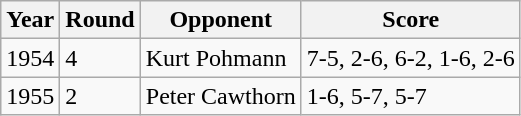<table class="wikitable">
<tr>
<th>Year</th>
<th>Round</th>
<th>Opponent</th>
<th>Score</th>
</tr>
<tr>
<td>1954</td>
<td>4</td>
<td>Kurt Pohmann</td>
<td>7-5, 2-6, 6-2, 1-6, 2-6</td>
</tr>
<tr>
<td>1955</td>
<td>2</td>
<td>Peter Cawthorn</td>
<td>1-6, 5-7, 5-7</td>
</tr>
</table>
